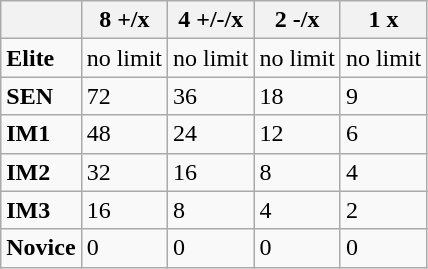<table class="wikitable">
<tr>
<th></th>
<th>8 +/x</th>
<th>4 +/-/x</th>
<th>2 -/x</th>
<th>1 x</th>
</tr>
<tr>
<td><strong>Elite</strong></td>
<td>no limit</td>
<td>no limit</td>
<td>no limit</td>
<td>no limit</td>
</tr>
<tr>
<td><strong>SEN</strong></td>
<td>72</td>
<td>36</td>
<td>18</td>
<td>9</td>
</tr>
<tr>
<td><strong>IM1</strong></td>
<td>48</td>
<td>24</td>
<td>12</td>
<td>6</td>
</tr>
<tr>
<td><strong>IM2</strong></td>
<td>32</td>
<td>16</td>
<td>8</td>
<td>4</td>
</tr>
<tr>
<td><strong>IM3</strong></td>
<td>16</td>
<td>8</td>
<td>4</td>
<td>2</td>
</tr>
<tr>
<td><strong>Novice</strong></td>
<td>0</td>
<td>0</td>
<td>0</td>
<td>0</td>
</tr>
</table>
